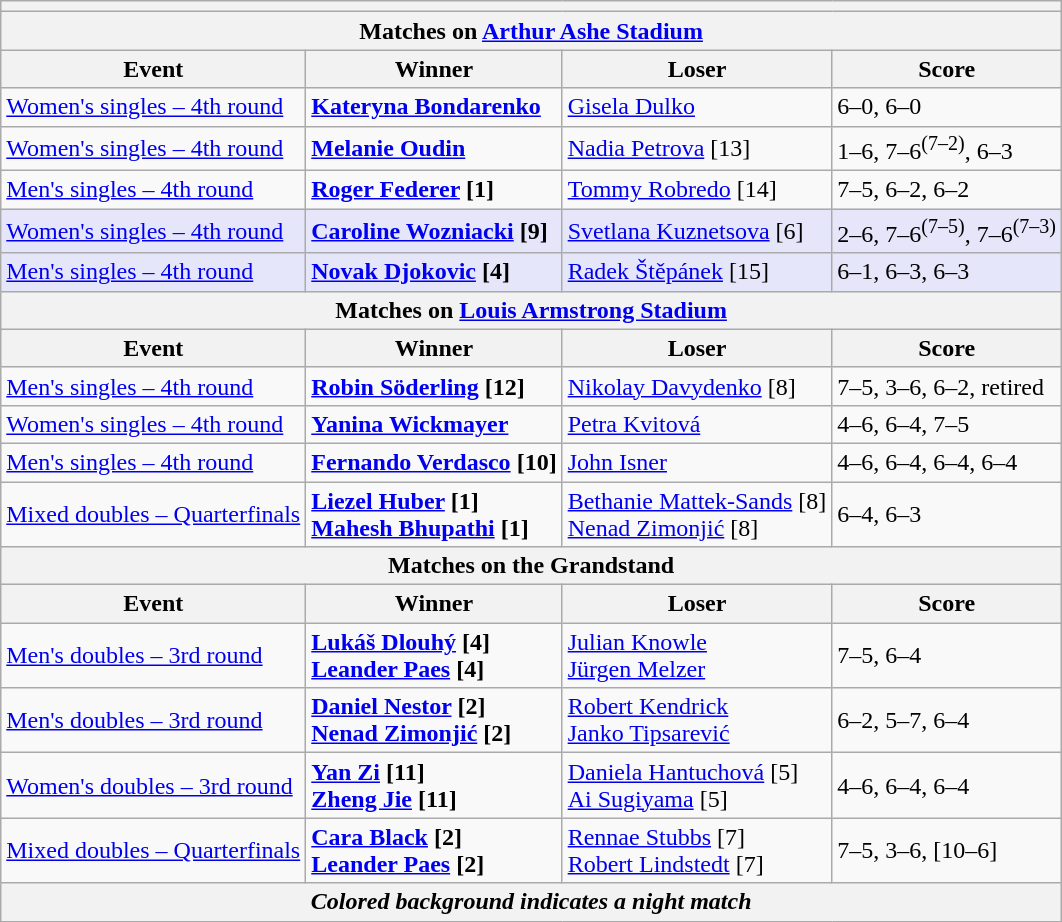<table class="wikitable collapsible uncollapsed">
<tr>
<th colspan=4></th>
</tr>
<tr>
<th colspan=4><strong>Matches on <a href='#'>Arthur Ashe Stadium</a></strong></th>
</tr>
<tr>
<th>Event</th>
<th>Winner</th>
<th>Loser</th>
<th>Score</th>
</tr>
<tr align=left>
<td><a href='#'>Women's singles – 4th round</a></td>
<td> <strong><a href='#'>Kateryna Bondarenko</a></strong></td>
<td> <a href='#'>Gisela Dulko</a></td>
<td>6–0, 6–0</td>
</tr>
<tr align=left>
<td><a href='#'>Women's singles – 4th round</a></td>
<td> <strong><a href='#'>Melanie Oudin</a></strong></td>
<td> <a href='#'>Nadia Petrova</a> [13]</td>
<td>1–6, 7–6<sup>(7–2)</sup>, 6–3</td>
</tr>
<tr align=left>
<td><a href='#'>Men's singles – 4th round</a></td>
<td> <strong><a href='#'>Roger Federer</a> [1]</strong></td>
<td> <a href='#'>Tommy Robredo</a> [14]</td>
<td>7–5, 6–2, 6–2</td>
</tr>
<tr style="text-align:left; background:lavender;">
<td><a href='#'>Women's singles – 4th round</a></td>
<td> <strong><a href='#'>Caroline Wozniacki</a> [9]</strong></td>
<td> <a href='#'>Svetlana Kuznetsova</a> [6]</td>
<td>2–6, 7–6<sup>(7–5)</sup>, 7–6<sup>(7–3)</sup></td>
</tr>
<tr style="text-align:left; background:lavender;">
<td><a href='#'>Men's singles – 4th round</a></td>
<td> <strong><a href='#'>Novak Djokovic</a> [4]</strong></td>
<td> <a href='#'>Radek Štěpánek</a> [15]</td>
<td>6–1, 6–3, 6–3</td>
</tr>
<tr>
<th colspan=4><strong>Matches on <a href='#'>Louis Armstrong Stadium</a></strong></th>
</tr>
<tr>
<th>Event</th>
<th>Winner</th>
<th>Loser</th>
<th>Score</th>
</tr>
<tr align=left>
<td><a href='#'>Men's singles – 4th round</a></td>
<td> <strong><a href='#'>Robin Söderling</a> [12]</strong></td>
<td> <a href='#'>Nikolay Davydenko</a> [8]</td>
<td>7–5, 3–6, 6–2, retired</td>
</tr>
<tr align=left>
<td><a href='#'>Women's singles – 4th round</a></td>
<td> <strong><a href='#'>Yanina Wickmayer</a></strong></td>
<td> <a href='#'>Petra Kvitová</a></td>
<td>4–6, 6–4, 7–5</td>
</tr>
<tr align=left>
<td><a href='#'>Men's singles – 4th round</a></td>
<td> <strong><a href='#'>Fernando Verdasco</a> [10]</strong></td>
<td> <a href='#'>John Isner</a></td>
<td>4–6, 6–4, 6–4, 6–4</td>
</tr>
<tr align=left>
<td><a href='#'>Mixed doubles – Quarterfinals</a></td>
<td> <strong><a href='#'>Liezel Huber</a> [1]<br> <a href='#'>Mahesh Bhupathi</a> [1]</strong></td>
<td> <a href='#'>Bethanie Mattek-Sands</a> [8]<br> <a href='#'>Nenad Zimonjić</a> [8]</td>
<td>6–4, 6–3</td>
</tr>
<tr>
<th colspan=4><strong>Matches on the Grandstand</strong></th>
</tr>
<tr>
<th>Event</th>
<th>Winner</th>
<th>Loser</th>
<th>Score</th>
</tr>
<tr align=left>
<td><a href='#'>Men's doubles – 3rd round</a></td>
<td> <strong><a href='#'>Lukáš Dlouhý</a> [4]<br> <a href='#'>Leander Paes</a> [4]</strong></td>
<td> <a href='#'>Julian Knowle</a><br> <a href='#'>Jürgen Melzer</a></td>
<td>7–5, 6–4</td>
</tr>
<tr align=left>
<td><a href='#'>Men's doubles – 3rd round</a></td>
<td> <strong><a href='#'>Daniel Nestor</a> [2]<br> <a href='#'>Nenad Zimonjić</a> [2]</strong></td>
<td> <a href='#'>Robert Kendrick</a><br> <a href='#'>Janko Tipsarević</a></td>
<td>6–2, 5–7, 6–4</td>
</tr>
<tr align=left>
<td><a href='#'>Women's doubles – 3rd round</a></td>
<td> <strong><a href='#'>Yan Zi</a> [11]<br> <a href='#'>Zheng Jie</a> [11]</strong></td>
<td> <a href='#'>Daniela Hantuchová</a> [5]<br> <a href='#'>Ai Sugiyama</a> [5]</td>
<td>4–6, 6–4, 6–4</td>
</tr>
<tr align=left>
<td><a href='#'>Mixed doubles – Quarterfinals</a></td>
<td> <strong><a href='#'>Cara Black</a> [2]<br> <a href='#'>Leander Paes</a> [2]</strong></td>
<td> <a href='#'>Rennae Stubbs</a> [7]<br> <a href='#'>Robert Lindstedt</a> [7]</td>
<td>7–5, 3–6, [10–6]</td>
</tr>
<tr>
<th colspan=4><em>Colored background indicates a night match</em></th>
</tr>
</table>
